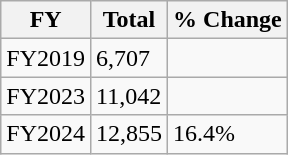<table class="wikitable">
<tr>
<th>FY</th>
<th>Total</th>
<th>% Change</th>
</tr>
<tr>
<td>FY2019</td>
<td>6,707</td>
<td></td>
</tr>
<tr>
<td>FY2023</td>
<td>11,042</td>
<td></td>
</tr>
<tr>
<td>FY2024</td>
<td>12,855</td>
<td>16.4%</td>
</tr>
</table>
